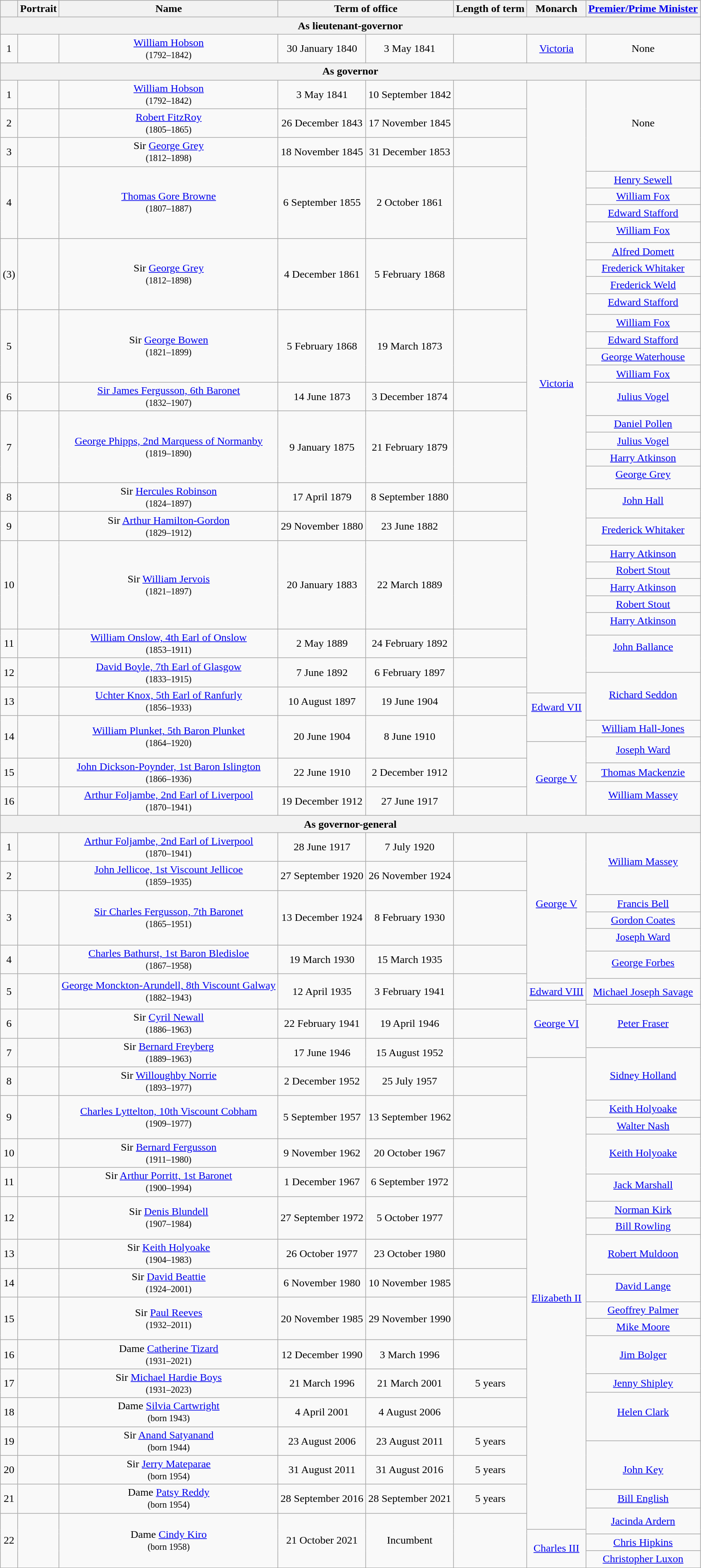<table class="wikitable" style="text-align:center">
<tr>
<th></th>
<th>Portrait</th>
<th>Name</th>
<th colspan=2>Term of office</th>
<th>Length of term</th>
<th>Monarch</th>
<th><a href='#'>Premier/Prime Minister</a></th>
</tr>
<tr>
<th colspan=8>As lieutenant-governor</th>
</tr>
<tr>
<td>1</td>
<td></td>
<td><a href='#'>William Hobson</a><br><small>(1792–1842)</small></td>
<td>30 January 1840</td>
<td>3 May 1841</td>
<td></td>
<td><a href='#'>Victoria</a></td>
<td>None</td>
</tr>
<tr>
<th colspan=8>As governor</th>
</tr>
<tr>
<td>1</td>
<td></td>
<td><a href='#'>William Hobson</a><br><small>(1792–1842)</small></td>
<td>3 May 1841</td>
<td>10 September 1842</td>
<td></td>
<td rowspan=38 style='border-style: solid solid none solid;'><a href='#'>Victoria</a></td>
<td rowspan=3 style='border-style: solid solid none solid;'>None</td>
</tr>
<tr>
<td>2</td>
<td></td>
<td><a href='#'>Robert FitzRoy</a><br><small>(1805–1865)</small></td>
<td>26 December 1843</td>
<td>17 November 1845</td>
<td></td>
</tr>
<tr>
<td>3</td>
<td></td>
<td>Sir <a href='#'>George Grey</a><br><small>(1812–1898)</small></td>
<td>18 November 1845</td>
<td>31 December 1853</td>
<td></td>
</tr>
<tr>
<td rowspan=5>4</td>
<td rowspan=5></td>
<td rowspan=5><a href='#'>Thomas Gore Browne</a><br><small>(1807–1887)</small></td>
<td rowspan=5>6 September 1855</td>
<td rowspan=5>2 October 1861</td>
<td rowspan=5></td>
<td style='border-style: none solid solid solid;'></td>
</tr>
<tr>
<td><a href='#'>Henry Sewell</a></td>
</tr>
<tr>
<td><a href='#'>William Fox</a></td>
</tr>
<tr>
<td><a href='#'>Edward Stafford</a></td>
</tr>
<tr>
<td style='border-style: solid solid none solid;' valign=top><a href='#'>William Fox</a></td>
</tr>
<tr>
<td rowspan=5>(3)</td>
<td rowspan=5></td>
<td rowspan=5>Sir <a href='#'>George Grey</a><br><small>(1812–1898)</small></td>
<td rowspan=5>4 December 1861</td>
<td rowspan=5>5 February 1868</td>
<td rowspan=5></td>
<td style='border-style: none solid solid solid;' valign=top></td>
</tr>
<tr>
<td><a href='#'>Alfred Domett</a></td>
</tr>
<tr>
<td><a href='#'>Frederick Whitaker</a></td>
</tr>
<tr>
<td><a href='#'>Frederick Weld</a></td>
</tr>
<tr>
<td style='border-style: solid solid none solid;' valign=top><a href='#'>Edward Stafford</a></td>
</tr>
<tr>
<td rowspan=5>5</td>
<td rowspan=5></td>
<td rowspan=5>Sir <a href='#'>George Bowen</a><br><small>(1821–1899)</small></td>
<td rowspan=5>5 February 1868</td>
<td rowspan=5>19 March 1873</td>
<td rowspan=5></td>
<td style='border-style: none solid solid solid;'></td>
</tr>
<tr>
<td><a href='#'>William Fox</a></td>
</tr>
<tr>
<td><a href='#'>Edward Stafford</a></td>
</tr>
<tr>
<td><a href='#'>George Waterhouse</a></td>
</tr>
<tr>
<td><a href='#'>William Fox</a></td>
</tr>
<tr>
<td>6</td>
<td></td>
<td><a href='#'>Sir James Fergusson, 6th Baronet</a><br><small>(1832–1907)</small></td>
<td>14 June 1873</td>
<td>3 December 1874</td>
<td></td>
<td style='border-style: solid solid none solid;'><a href='#'>Julius Vogel</a></td>
</tr>
<tr>
<td rowspan=5>7</td>
<td rowspan=5></td>
<td rowspan=5><a href='#'>George Phipps, 2nd Marquess of Normanby</a><br><small>(1819–1890)</small></td>
<td rowspan=5>9 January 1875</td>
<td rowspan=5>21 February 1879</td>
<td rowspan=5></td>
<td style='border-style: none solid solid solid;'></td>
</tr>
<tr>
<td><a href='#'>Daniel Pollen</a></td>
</tr>
<tr>
<td><a href='#'>Julius Vogel</a></td>
</tr>
<tr>
<td><a href='#'>Harry Atkinson</a></td>
</tr>
<tr>
<td style='border-style: solid solid none solid;'><a href='#'>George Grey</a></td>
</tr>
<tr>
<td rowspan=2>8</td>
<td rowspan=2></td>
<td rowspan=2>Sir <a href='#'>Hercules Robinson</a><br><small>(1824–1897)</small></td>
<td rowspan=2>17 April 1879</td>
<td rowspan=2>8 September 1880</td>
<td rowspan=2></td>
<td style='border-style: none solid solid solid;'></td>
</tr>
<tr>
<td style='border-style: solid solid none solid;'><a href='#'>John Hall</a></td>
</tr>
<tr>
<td rowspan=2>9</td>
<td rowspan=2></td>
<td rowspan=2>Sir <a href='#'>Arthur Hamilton-Gordon</a><br><small>(1829–1912)</small></td>
<td rowspan=2>29 November 1880</td>
<td rowspan=2>23 June 1882</td>
<td rowspan=2></td>
<td style='border-style: none solid solid solid;'></td>
</tr>
<tr>
<td style='border-style: solid solid none solid;'><a href='#'>Frederick Whitaker</a></td>
</tr>
<tr>
<td rowspan=6>10</td>
<td rowspan=6></td>
<td rowspan=6>Sir <a href='#'>William Jervois</a><br><small>(1821–1897)</small></td>
<td rowspan=6>20 January 1883</td>
<td rowspan=6>22 March 1889</td>
<td rowspan=6></td>
<td style='border-style: none solid solid solid;'></td>
</tr>
<tr>
<td><a href='#'>Harry Atkinson</a></td>
</tr>
<tr>
<td><a href='#'>Robert Stout</a></td>
</tr>
<tr>
<td><a href='#'>Harry Atkinson</a></td>
</tr>
<tr>
<td><a href='#'>Robert Stout</a></td>
</tr>
<tr>
<td style='border-style: solid solid none solid;'><a href='#'>Harry Atkinson</a></td>
</tr>
<tr>
<td rowspan=2>11</td>
<td rowspan=2></td>
<td rowspan=2><a href='#'>William Onslow, 4th Earl of Onslow</a><br><small>(1853–1911)</small></td>
<td rowspan=2>2 May 1889</td>
<td rowspan=2>24 February 1892</td>
<td rowspan=2></td>
<td style='border-style: none solid solid solid;'></td>
</tr>
<tr>
<td style='border-style: solid solid none solid;'><a href='#'>John Ballance</a></td>
</tr>
<tr>
<td rowspan=2>12</td>
<td rowspan=2></td>
<td rowspan=2><a href='#'>David Boyle, 7th Earl of Glasgow</a><br><small>(1833–1915)</small></td>
<td rowspan=2>7 June 1892</td>
<td rowspan=2>6 February 1897</td>
<td rowspan=2></td>
<td style='border-style: none solid solid solid;'></td>
</tr>
<tr>
<td style='border-style: solid solid none solid;'></td>
</tr>
<tr>
<td rowspan=2>13</td>
<td rowspan=2></td>
<td rowspan=2><a href='#'>Uchter Knox, 5th Earl of Ranfurly</a><br><small>(1856–1933)</small></td>
<td rowspan=2>10 August 1897</td>
<td rowspan=2>19 June 1904</td>
<td rowspan=2></td>
<td style='border-style: none solid solid solid;'></td>
<td rowspan=2 style='border-style: none solid none solid;' valign=top><a href='#'>Richard Seddon</a></td>
</tr>
<tr>
<td style='border-style: solid solid none solid;' valign=bottom><a href='#'>Edward VII</a></td>
</tr>
<tr>
<td rowspan=4>14</td>
<td rowspan=4></td>
<td rowspan=4><a href='#'>William Plunket, 5th Baron Plunket</a><br><small>(1864–1920)</small></td>
<td rowspan=4>20 June 1904</td>
<td rowspan=4>8 June 1910</td>
<td rowspan=4></td>
<td rowspan=3 style='border-style: none solid solid solid;'></td>
<td style='border-style: none solid solid solid;'></td>
</tr>
<tr>
<td><a href='#'>William Hall-Jones</a></td>
</tr>
<tr>
<td style='border-style: solid solid none solid;'></td>
</tr>
<tr>
<td style='border-style: solid solid none solid;'></td>
<td style='border-style: none solid none solid;'><a href='#'>Joseph Ward</a></td>
</tr>
<tr>
<td rowspan=3>15</td>
<td rowspan=3></td>
<td rowspan=3><a href='#'>John Dickson-Poynder, 1st Baron Islington</a><br><small>(1866–1936)</small></td>
<td rowspan=3>22 June 1910</td>
<td rowspan=3>2 December 1912</td>
<td rowspan=3></td>
<td rowspan=3 style='border-style: none solid none solid;' valign=bottom><a href='#'>George V</a></td>
<td style='border-style: none solid solid solid;'></td>
</tr>
<tr>
<td><a href='#'>Thomas Mackenzie</a></td>
</tr>
<tr>
<td style='border-style: solid solid none solid;'></td>
</tr>
<tr>
<td>16</td>
<td></td>
<td><a href='#'>Arthur Foljambe, 2nd Earl of Liverpool</a><br><small>(1870–1941)</small></td>
<td>19 December 1912</td>
<td>27 June 1917</td>
<td></td>
<td style='border-style: none solid solid solid;'></td>
<td style='border-style: none solid solid solid;' valign=top><a href='#'>William Massey</a></td>
</tr>
<tr>
<th colspan=8>As governor-general</th>
</tr>
<tr>
<td>1</td>
<td></td>
<td><a href='#'>Arthur Foljambe, 2nd Earl of Liverpool</a><br><small>(1870–1941)</small></td>
<td>28 June 1917</td>
<td>7 July 1920</td>
<td></td>
<td rowspan=8 style='border-style: solid solid none solid;'><a href='#'>George V</a></td>
<td rowspan=2 style='border-style: solid solid none solid;'><a href='#'>William Massey</a></td>
</tr>
<tr>
<td>2</td>
<td></td>
<td><a href='#'>John Jellicoe, 1st Viscount Jellicoe</a><br><small>(1859–1935)</small></td>
<td>27 September 1920</td>
<td>26 November 1924</td>
<td></td>
</tr>
<tr>
<td rowspan=4>3</td>
<td rowspan=4></td>
<td rowspan=4><a href='#'>Sir Charles Fergusson, 7th Baronet</a><br><small>(1865–1951)</small></td>
<td rowspan=4>13 December 1924</td>
<td rowspan=4>8 February 1930</td>
<td rowspan=4></td>
<td style='border-style: none solid solid solid;'></td>
</tr>
<tr>
<td><a href='#'>Francis Bell</a></td>
</tr>
<tr>
<td><a href='#'>Gordon Coates</a></td>
</tr>
<tr>
<td style='border-style: solid solid none solid;'><a href='#'>Joseph Ward</a></td>
</tr>
<tr>
<td rowspan=2>4</td>
<td rowspan=2></td>
<td rowspan=2><a href='#'>Charles Bathurst, 1st Baron Bledisloe</a><br><small>(1867–1958)</small></td>
<td rowspan=2>19 March 1930</td>
<td rowspan=2>15 March 1935</td>
<td rowspan=2></td>
<td style='border-style: none solid solid solid;'></td>
</tr>
<tr>
<td style='border-style: solid solid none solid;'><a href='#'>George Forbes</a></td>
</tr>
<tr>
<td rowspan=5>5</td>
<td rowspan=5></td>
<td rowspan=5><a href='#'>George Monckton-Arundell, 8th Viscount Galway</a><br><small>(1882–1943)</small></td>
<td rowspan=5>12 April 1935</td>
<td rowspan=5>3 February 1941</td>
<td rowspan=5></td>
<td style='border-style: none solid none solid;'></td>
<td style='border-style: none solid solid solid;'></td>
</tr>
<tr>
<td style='border-style: none solid solid solid;'></td>
<td rowspan=2 style='border-style: solid solid none solid;' valign=bottom><a href='#'>Michael Joseph Savage</a></td>
</tr>
<tr>
<td><a href='#'>Edward VIII</a></td>
</tr>
<tr>
<td rowspan=2 style='border-style: solid solid none solid;'></td>
<td style='border-style: none solid solid solid;'></td>
</tr>
<tr>
<td style='border-style: solid solid none solid;'></td>
</tr>
<tr>
<td>6</td>
<td></td>
<td>Sir <a href='#'>Cyril Newall</a><br><small>(1886–1963)</small></td>
<td>22 February 1941</td>
<td>19 April 1946</td>
<td></td>
<td style='border-style: none solid none solid;'><a href='#'>George VI</a></td>
<td style='border-style: none solid none solid;'><a href='#'>Peter Fraser</a></td>
</tr>
<tr>
<td rowspan=3>7</td>
<td rowspan=3></td>
<td rowspan=3>Sir <a href='#'>Bernard Freyberg</a><br><small>(1889–1963)</small></td>
<td rowspan=3>17 June 1946</td>
<td rowspan=3>15 August 1952</td>
<td rowspan=3></td>
<td style='border-style: none solid none solid;'></td>
<td style='border-style: none solid solid solid;'></td>
</tr>
<tr>
<td style='border-style: none solid none solid;'></td>
<td style='border-style: solid solid none solid;'></td>
</tr>
<tr>
<td style='border-style: solid solid none solid;'></td>
<td style='border-style: none solid none solid;'></td>
</tr>
<tr>
<td>8</td>
<td></td>
<td>Sir <a href='#'>Willoughby Norrie</a><br><small>(1893–1977)</small></td>
<td>2 December 1952</td>
<td>25 July 1957</td>
<td></td>
<td rowspan=31 style='border-style: none solid none solid;'><a href='#'>Elizabeth II</a></td>
<td style='border-style: none solid none solid;' valign=top><a href='#'>Sidney Holland</a></td>
</tr>
<tr>
<td rowspan=4>9</td>
<td rowspan=4></td>
<td rowspan=4><a href='#'>Charles Lyttelton, 10th Viscount Cobham</a><br><small>(1909–1977)</small></td>
<td rowspan=4>5 September 1957</td>
<td rowspan=4>13 September 1962</td>
<td rowspan=4></td>
<td style='border-style: none solid solid solid;'></td>
</tr>
<tr>
<td><a href='#'>Keith Holyoake</a></td>
</tr>
<tr>
<td><a href='#'>Walter Nash</a></td>
</tr>
<tr>
<td style='border-style: solid solid none solid;'></td>
</tr>
<tr>
<td>10</td>
<td></td>
<td>Sir <a href='#'>Bernard Fergusson</a><br><small>(1911–1980)</small></td>
<td>9 November 1962</td>
<td>20 October 1967</td>
<td></td>
<td style='border-style: none solid none solid;'><a href='#'>Keith Holyoake</a></td>
</tr>
<tr>
<td rowspan=2>11</td>
<td rowspan=2></td>
<td rowspan=2>Sir <a href='#'>Arthur Porritt, 1st Baronet</a><br><small>(1900–1994)</small></td>
<td rowspan=2>1 December 1967</td>
<td rowspan=2>6 September 1972</td>
<td rowspan=2></td>
<td style='border-style: none solid solid solid;'></td>
</tr>
<tr>
<td style='border-style: solid solid none solid;'><a href='#'>Jack Marshall</a></td>
</tr>
<tr>
<td rowspan=4>12</td>
<td rowspan=4></td>
<td rowspan=4>Sir <a href='#'>Denis Blundell</a><br><small>(1907–1984)</small></td>
<td rowspan=4>27 September 1972</td>
<td rowspan=4>5 October 1977</td>
<td rowspan=4></td>
<td style='border-style: none solid solid solid;'></td>
</tr>
<tr>
<td><a href='#'>Norman Kirk</a></td>
</tr>
<tr>
<td><a href='#'>Bill Rowling</a></td>
</tr>
<tr>
<td style='border-style: solid solid none solid;'></td>
</tr>
<tr>
<td>13</td>
<td></td>
<td>Sir <a href='#'>Keith Holyoake</a><br><small>(1904–1983)</small></td>
<td>26 October 1977</td>
<td>23 October 1980</td>
<td></td>
<td style='border-style: none solid none solid;'><a href='#'>Robert Muldoon</a></td>
</tr>
<tr>
<td rowspan=2>14</td>
<td rowspan=2></td>
<td rowspan=2>Sir <a href='#'>David Beattie</a><br><small>(1924–2001)</small></td>
<td rowspan=2>6 November 1980</td>
<td rowspan=2>10 November 1985</td>
<td rowspan=2></td>
<td style='border-style: none solid solid solid;'></td>
</tr>
<tr>
<td style='border-style: solid solid none solid;'><a href='#'>David Lange</a></td>
</tr>
<tr>
<td rowspan=4>15</td>
<td rowspan=4></td>
<td rowspan=4>Sir <a href='#'>Paul Reeves</a><br><small>(1932–2011)</small></td>
<td rowspan=4>20 November 1985</td>
<td rowspan=4>29 November 1990</td>
<td rowspan=4></td>
<td style='border-style: none solid solid solid;'></td>
</tr>
<tr>
<td><a href='#'>Geoffrey Palmer</a></td>
</tr>
<tr>
<td><a href='#'>Mike Moore</a></td>
</tr>
<tr>
<td style='border-style: solid solid none solid;'></td>
</tr>
<tr>
<td>16</td>
<td></td>
<td>Dame <a href='#'>Catherine Tizard</a><br><small>(1931–2021)</small></td>
<td>12 December 1990</td>
<td>3 March 1996</td>
<td></td>
<td style='border-style: none solid none solid;'><a href='#'>Jim Bolger</a></td>
</tr>
<tr>
<td rowspan=3>17</td>
<td rowspan=3></td>
<td rowspan=3>Sir <a href='#'>Michael Hardie Boys</a><br><small>(1931–2023)</small></td>
<td rowspan=3>21 March 1996</td>
<td rowspan=3>21 March 2001</td>
<td rowspan=3>5 years</td>
<td style='border-style: none solid solid solid;'></td>
</tr>
<tr>
<td><a href='#'>Jenny Shipley</a></td>
</tr>
<tr>
<td style='border-style: solid solid none solid;'></td>
</tr>
<tr>
<td>18</td>
<td></td>
<td>Dame <a href='#'>Silvia Cartwright</a><br><small>(born 1943)</small></td>
<td>4 April 2001</td>
<td>4 August 2006</td>
<td></td>
<td style='border-style: none solid none solid;'><a href='#'>Helen Clark</a></td>
</tr>
<tr>
<td rowspan=2>19</td>
<td rowspan=2></td>
<td rowspan=2>Sir <a href='#'>Anand Satyanand</a><br><small>(born 1944)</small></td>
<td rowspan=2>23 August 2006</td>
<td rowspan=2>23 August 2011</td>
<td rowspan=2>5 years</td>
<td style='border-style: none solid solid solid;'></td>
</tr>
<tr>
<td style='border-style: solid solid none solid;'></td>
</tr>
<tr>
<td>20</td>
<td></td>
<td>Sir <a href='#'>Jerry Mateparae</a><br><small>(born 1954)</small></td>
<td>31 August 2011</td>
<td>31 August 2016</td>
<td>5 years</td>
<td style='border-style: none solid none solid;'><a href='#'>John Key</a></td>
</tr>
<tr>
<td rowspan=3>21</td>
<td rowspan=3></td>
<td rowspan=3>Dame <a href='#'>Patsy Reddy</a><br><small>(born 1954)</small></td>
<td rowspan=3>28 September 2016</td>
<td rowspan=3>28 September 2021</td>
<td rowspan=3>5 years</td>
<td style='border-style: none solid none solid;'></td>
</tr>
<tr>
<td><a href='#'>Bill English</a></td>
</tr>
<tr>
<td style='border-style: solid solid none solid;'></td>
</tr>
<tr>
<td rowspan=4>22</td>
<td rowspan=4></td>
<td rowspan=4>Dame <a href='#'>Cindy Kiro</a><br><small>(born 1958)</small></td>
<td rowspan=4>21 October 2021</td>
<td rowspan=4>Incumbent</td>
<td rowspan=4></td>
<td style='border-style: none solid none solid ;'><a href='#'>Jacinda Ardern</a></td>
</tr>
<tr>
<td rowspan=3><a href='#'>Charles III</a></td>
<td style='border-style: none solid solid solid;'></td>
</tr>
<tr>
<td><a href='#'>Chris Hipkins</a></td>
</tr>
<tr>
<td><a href='#'>Christopher Luxon</a></td>
</tr>
</table>
